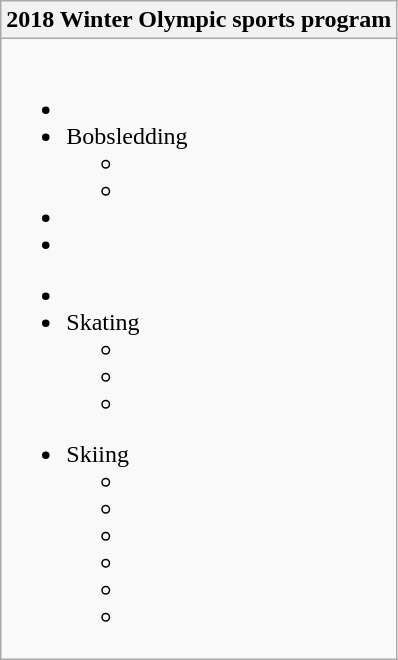<table class="wikitable">
<tr>
<th>2018 Winter Olympic sports program</th>
</tr>
<tr>
<td><br>
<ul><li></li><li>Bobsledding<ul><li></li><li></li></ul></li><li></li><li></li></ul><ul><li></li><li>Skating<ul><li></li><li></li><li></li></ul></li></ul><ul><li>Skiing<ul><li></li><li></li><li></li><li></li><li></li><li></li></ul></li></ul></td>
</tr>
</table>
